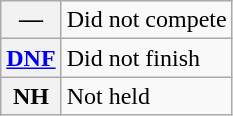<table class="wikitable">
<tr>
<th scope="row">—</th>
<td>Did not compete</td>
</tr>
<tr>
<th scope="row"><a href='#'>DNF</a></th>
<td>Did not finish</td>
</tr>
<tr>
<th scope="row">NH</th>
<td>Not held</td>
</tr>
</table>
